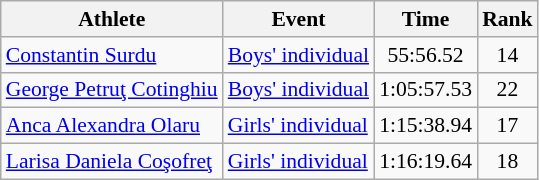<table class="wikitable" style="font-size:90%">
<tr>
<th>Athlete</th>
<th>Event</th>
<th>Time</th>
<th>Rank</th>
</tr>
<tr align=center>
<td align=left><a href='#'>Constantin Surdu</a></td>
<td align=left><a href='#'>Boys' individual</a></td>
<td>55:56.52</td>
<td>14</td>
</tr>
<tr align=center>
<td align=left><a href='#'>George Petruţ Cotinghiu</a></td>
<td align=left><a href='#'>Boys' individual</a></td>
<td>1:05:57.53</td>
<td>22</td>
</tr>
<tr align=center>
<td align=left><a href='#'>Anca Alexandra Olaru</a></td>
<td align=left><a href='#'>Girls' individual</a></td>
<td>1:15:38.94</td>
<td>17</td>
</tr>
<tr align=center>
<td align=left><a href='#'>Larisa Daniela Coşofreţ</a></td>
<td align=left><a href='#'>Girls' individual</a></td>
<td>1:16:19.64</td>
<td>18</td>
</tr>
</table>
